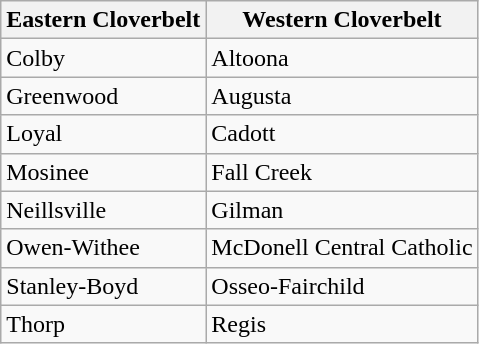<table class="wikitable">
<tr>
<th>Eastern Cloverbelt</th>
<th>Western Cloverbelt</th>
</tr>
<tr>
<td>Colby</td>
<td>Altoona</td>
</tr>
<tr>
<td>Greenwood</td>
<td>Augusta</td>
</tr>
<tr>
<td>Loyal</td>
<td>Cadott</td>
</tr>
<tr>
<td>Mosinee</td>
<td>Fall Creek</td>
</tr>
<tr>
<td>Neillsville</td>
<td>Gilman</td>
</tr>
<tr>
<td>Owen-Withee</td>
<td>McDonell Central Catholic</td>
</tr>
<tr>
<td>Stanley-Boyd</td>
<td>Osseo-Fairchild</td>
</tr>
<tr>
<td>Thorp</td>
<td>Regis</td>
</tr>
</table>
